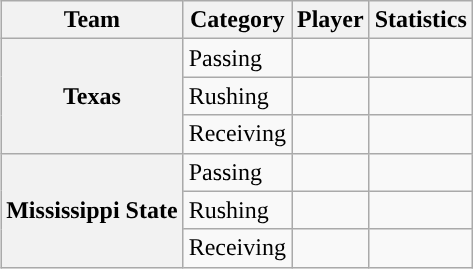<table class="wikitable" style="float:right">
<tr>
<th>Team</th>
<th>Category</th>
<th>Player</th>
<th>Statistics</th>
</tr>
<tr>
<th rowspan=3>Texas</th>
<td>Passing</td>
<td></td>
<td></td>
</tr>
<tr>
<td>Rushing</td>
<td></td>
<td></td>
</tr>
<tr>
<td>Receiving</td>
<td></td>
<td></td>
</tr>
<tr>
<th rowspan=3>Mississippi State</th>
<td>Passing</td>
<td></td>
<td></td>
</tr>
<tr>
<td>Rushing</td>
<td></td>
<td></td>
</tr>
<tr>
<td>Receiving</td>
<td></td>
<td></td>
</tr>
</table>
